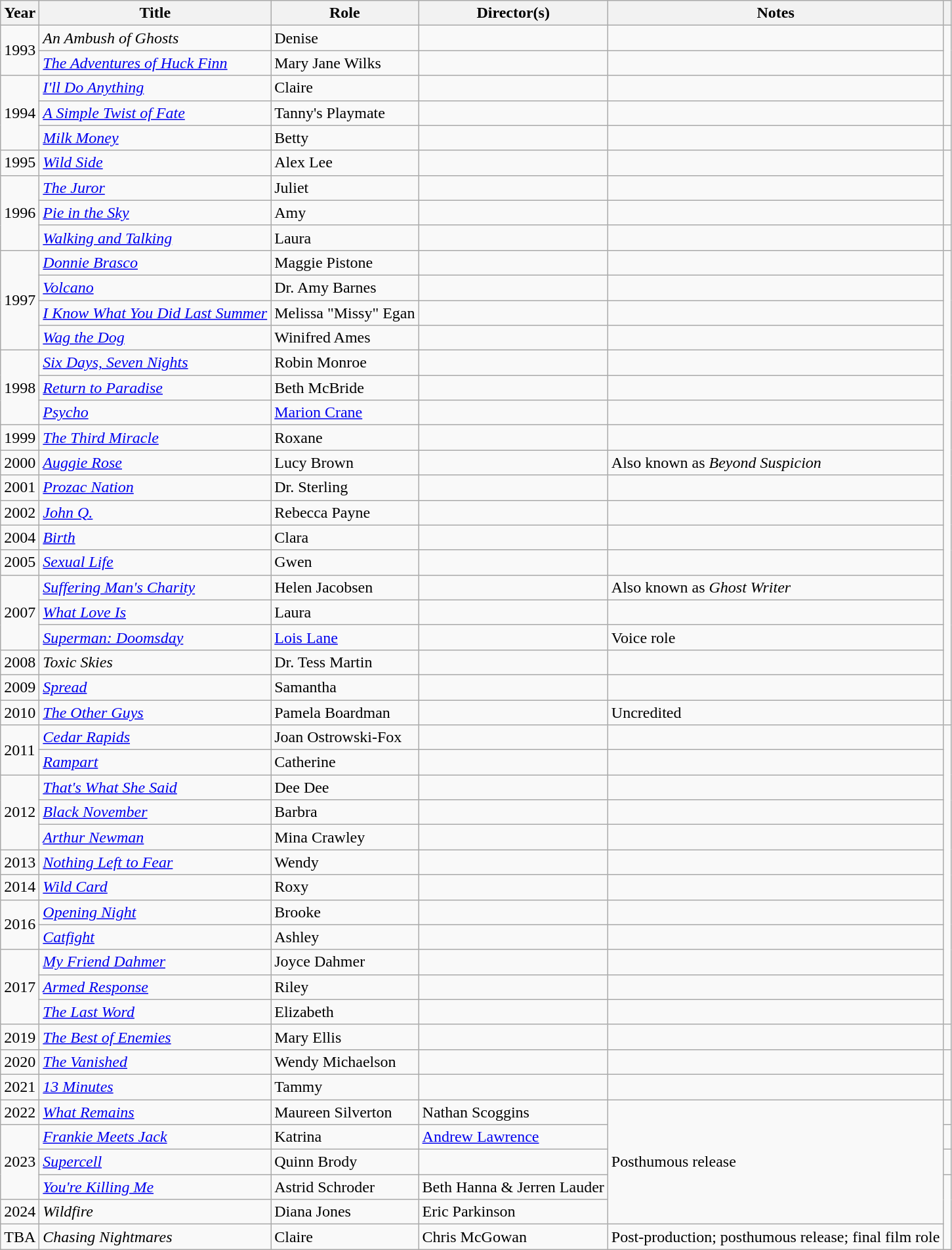<table class="wikitable sortable">
<tr>
<th>Year</th>
<th>Title</th>
<th>Role</th>
<th>Director(s)</th>
<th class="unsortable">Notes</th>
<th class="unsortable"></th>
</tr>
<tr>
<td rowspan="2">1993</td>
<td><em>An Ambush of Ghosts</em></td>
<td>Denise</td>
<td></td>
<td></td>
<td rowspan="2"></td>
</tr>
<tr>
<td><em><a href='#'>The Adventures of Huck Finn</a></em></td>
<td>Mary Jane Wilks</td>
<td></td>
<td></td>
</tr>
<tr>
<td rowspan="3">1994</td>
<td><em><a href='#'>I'll Do Anything</a></em></td>
<td>Claire</td>
<td></td>
<td></td>
<td rowspan="2"></td>
</tr>
<tr>
<td><em><a href='#'>A Simple Twist of Fate</a></em></td>
<td>Tanny's Playmate</td>
<td></td>
<td></td>
</tr>
<tr>
<td><em><a href='#'>Milk Money</a></em></td>
<td>Betty</td>
<td></td>
<td></td>
<td></td>
</tr>
<tr>
<td>1995</td>
<td><em><a href='#'>Wild Side</a></em></td>
<td>Alex Lee</td>
<td></td>
<td></td>
<td rowspan="3"></td>
</tr>
<tr>
<td rowspan="3">1996</td>
<td><em><a href='#'>The Juror</a></em></td>
<td>Juliet</td>
<td></td>
<td></td>
</tr>
<tr>
<td><em><a href='#'>Pie in the Sky</a></em></td>
<td>Amy</td>
<td></td>
<td></td>
</tr>
<tr>
<td><em><a href='#'>Walking and Talking</a></em></td>
<td>Laura</td>
<td></td>
<td></td>
<td></td>
</tr>
<tr>
<td rowspan="4">1997</td>
<td><em><a href='#'>Donnie Brasco</a></em></td>
<td>Maggie Pistone</td>
<td></td>
<td></td>
<td rowspan="18"></td>
</tr>
<tr>
<td><em><a href='#'>Volcano</a></em></td>
<td>Dr. Amy Barnes</td>
<td></td>
<td></td>
</tr>
<tr>
<td><em><a href='#'>I Know What You Did Last Summer</a></em></td>
<td>Melissa "Missy" Egan</td>
<td></td>
<td></td>
</tr>
<tr>
<td><em><a href='#'>Wag the Dog</a></em></td>
<td>Winifred Ames</td>
<td></td>
<td></td>
</tr>
<tr>
<td rowspan="3">1998</td>
<td><em><a href='#'>Six Days, Seven Nights</a></em></td>
<td>Robin Monroe</td>
<td></td>
<td></td>
</tr>
<tr>
<td><em><a href='#'>Return to Paradise</a></em></td>
<td>Beth McBride</td>
<td></td>
<td></td>
</tr>
<tr>
<td><em><a href='#'>Psycho</a></em></td>
<td><a href='#'>Marion Crane</a></td>
<td></td>
<td></td>
</tr>
<tr>
<td>1999</td>
<td><em><a href='#'>The Third Miracle</a></em></td>
<td>Roxane</td>
<td></td>
<td></td>
</tr>
<tr>
<td>2000</td>
<td><em><a href='#'>Auggie Rose</a></em></td>
<td>Lucy Brown</td>
<td></td>
<td>Also known as <em>Beyond Suspicion</em></td>
</tr>
<tr>
<td>2001</td>
<td><em><a href='#'>Prozac Nation</a></em></td>
<td>Dr. Sterling</td>
<td></td>
<td></td>
</tr>
<tr>
<td>2002</td>
<td><em><a href='#'>John Q.</a></em></td>
<td>Rebecca Payne</td>
<td></td>
<td></td>
</tr>
<tr>
<td>2004</td>
<td><em><a href='#'>Birth</a></em></td>
<td>Clara</td>
<td></td>
<td></td>
</tr>
<tr>
<td>2005</td>
<td><em><a href='#'>Sexual Life</a></em></td>
<td>Gwen</td>
<td></td>
<td></td>
</tr>
<tr>
<td rowspan="3">2007</td>
<td><em><a href='#'>Suffering Man's Charity</a></em></td>
<td>Helen Jacobsen</td>
<td></td>
<td>Also known as <em>Ghost Writer</em></td>
</tr>
<tr>
<td><em><a href='#'>What Love Is</a></em></td>
<td>Laura</td>
<td></td>
<td></td>
</tr>
<tr>
<td><em><a href='#'>Superman: Doomsday</a></em></td>
<td><a href='#'>Lois Lane</a></td>
<td></td>
<td>Voice role</td>
</tr>
<tr>
<td>2008</td>
<td><em>Toxic Skies</em></td>
<td>Dr. Tess Martin</td>
<td></td>
<td></td>
</tr>
<tr>
<td>2009</td>
<td><em><a href='#'>Spread</a></em></td>
<td>Samantha</td>
<td></td>
<td></td>
</tr>
<tr>
<td>2010</td>
<td><em><a href='#'>The Other Guys</a></em></td>
<td>Pamela Boardman</td>
<td></td>
<td>Uncredited</td>
<td></td>
</tr>
<tr>
<td rowspan="2">2011</td>
<td><em><a href='#'>Cedar Rapids</a></em></td>
<td>Joan Ostrowski-Fox</td>
<td></td>
<td></td>
<td rowspan="12"></td>
</tr>
<tr>
<td><em><a href='#'>Rampart</a></em></td>
<td>Catherine</td>
<td></td>
<td></td>
</tr>
<tr>
<td rowspan="3">2012</td>
<td><em><a href='#'>That's What She Said</a></em></td>
<td>Dee Dee</td>
<td></td>
<td></td>
</tr>
<tr>
<td><em><a href='#'>Black November</a></em></td>
<td>Barbra</td>
<td></td>
<td></td>
</tr>
<tr>
<td><em><a href='#'>Arthur Newman</a></em></td>
<td>Mina Crawley</td>
<td></td>
<td></td>
</tr>
<tr>
<td>2013</td>
<td><em><a href='#'>Nothing Left to Fear</a></em></td>
<td>Wendy</td>
<td></td>
<td></td>
</tr>
<tr>
<td>2014</td>
<td><em><a href='#'>Wild Card</a></em></td>
<td>Roxy</td>
<td></td>
<td></td>
</tr>
<tr>
<td rowspan="2">2016</td>
<td><em><a href='#'>Opening Night</a></em></td>
<td>Brooke</td>
<td></td>
<td></td>
</tr>
<tr>
<td><em><a href='#'>Catfight</a></em></td>
<td>Ashley</td>
<td></td>
<td></td>
</tr>
<tr>
<td rowspan="3">2017</td>
<td><em><a href='#'>My Friend Dahmer</a></em></td>
<td>Joyce Dahmer</td>
<td></td>
<td></td>
</tr>
<tr>
<td><em><a href='#'>Armed Response</a></em></td>
<td>Riley</td>
<td></td>
<td></td>
</tr>
<tr>
<td><em><a href='#'>The Last Word</a></em></td>
<td>Elizabeth</td>
<td></td>
<td></td>
</tr>
<tr>
<td>2019</td>
<td><em><a href='#'>The Best of Enemies</a></em></td>
<td>Mary Ellis</td>
<td></td>
<td></td>
<td></td>
</tr>
<tr>
<td>2020</td>
<td><em><a href='#'>The Vanished</a></em></td>
<td>Wendy Michaelson</td>
<td></td>
<td></td>
<td rowspan="2"></td>
</tr>
<tr>
<td>2021</td>
<td><em><a href='#'>13 Minutes</a></em></td>
<td>Tammy</td>
<td></td>
<td></td>
</tr>
<tr>
<td>2022</td>
<td><em><a href='#'>What Remains</a></em></td>
<td>Maureen Silverton</td>
<td>Nathan Scoggins</td>
<td rowspan="5">Posthumous release</td>
<td></td>
</tr>
<tr>
<td rowspan="3">2023</td>
<td><em><a href='#'>Frankie Meets Jack</a></em></td>
<td>Katrina</td>
<td><a href='#'>Andrew Lawrence</a></td>
<td></td>
</tr>
<tr>
<td><em><a href='#'>Supercell</a></em></td>
<td>Quinn Brody</td>
<td></td>
<td></td>
</tr>
<tr>
<td><em><a href='#'>You're Killing Me</a></em></td>
<td>Astrid Schroder</td>
<td>Beth Hanna & Jerren Lauder</td>
<td rowspan="3"></td>
</tr>
<tr>
<td>2024</td>
<td><em>Wildfire</em></td>
<td>Diana Jones</td>
<td>Eric Parkinson</td>
</tr>
<tr>
<td>TBA</td>
<td><em>Chasing Nightmares</em></td>
<td>Claire</td>
<td>Chris McGowan</td>
<td>Post-production; posthumous release; final film role</td>
</tr>
</table>
